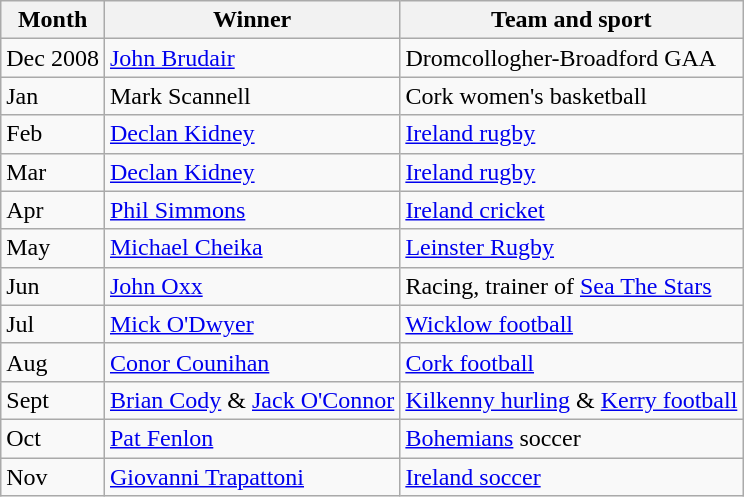<table class="wikitable">
<tr>
<th>Month</th>
<th>Winner</th>
<th>Team and sport</th>
</tr>
<tr>
<td>Dec 2008</td>
<td><a href='#'>John Brudair</a></td>
<td>Dromcollogher-Broadford GAA</td>
</tr>
<tr>
<td>Jan</td>
<td>Mark Scannell</td>
<td>Cork women's basketball</td>
</tr>
<tr>
<td>Feb</td>
<td><a href='#'>Declan Kidney</a></td>
<td><a href='#'>Ireland rugby</a></td>
</tr>
<tr>
<td>Mar</td>
<td><a href='#'>Declan Kidney</a></td>
<td><a href='#'>Ireland rugby</a></td>
</tr>
<tr>
<td>Apr</td>
<td><a href='#'>Phil Simmons</a></td>
<td><a href='#'>Ireland cricket</a></td>
</tr>
<tr>
<td>May</td>
<td><a href='#'>Michael Cheika</a></td>
<td><a href='#'>Leinster Rugby</a></td>
</tr>
<tr>
<td>Jun</td>
<td><a href='#'>John Oxx</a></td>
<td>Racing, trainer of <a href='#'>Sea The Stars</a></td>
</tr>
<tr>
<td>Jul</td>
<td><a href='#'>Mick O'Dwyer</a></td>
<td><a href='#'>Wicklow football</a></td>
</tr>
<tr>
<td>Aug</td>
<td><a href='#'>Conor Counihan</a></td>
<td><a href='#'>Cork football</a></td>
</tr>
<tr>
<td>Sept</td>
<td><a href='#'>Brian Cody</a> & <a href='#'>Jack O'Connor</a></td>
<td><a href='#'>Kilkenny hurling</a> & <a href='#'>Kerry football</a></td>
</tr>
<tr>
<td>Oct</td>
<td><a href='#'>Pat Fenlon</a></td>
<td><a href='#'>Bohemians</a> soccer</td>
</tr>
<tr>
<td>Nov</td>
<td><a href='#'>Giovanni Trapattoni</a></td>
<td><a href='#'>Ireland soccer</a></td>
</tr>
</table>
